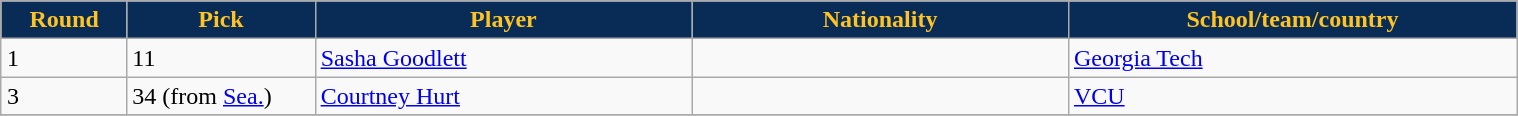<table class="wikitable" style="width:80%; margin:1em auto;">
<tr>
<th style="background:#092C57; color:#FFC322;" width="2%">Round</th>
<th style="background:#092C57; color:#FFC322;" width="5%">Pick</th>
<th style="background:#092C57; color:#FFC322;" width="10%">Player</th>
<th style="background:#092C57; color:#FFC322;" width="10%">Nationality</th>
<th style="background:#092C57; color:#FFC322;" width="10%">School/team/country</th>
</tr>
<tr>
<td>1</td>
<td>11</td>
<td><a href='#'>Sasha Goodlett</a></td>
<td></td>
<td><a href='#'>Georgia Tech</a></td>
</tr>
<tr>
<td>3</td>
<td>34 (from <a href='#'>Sea.</a>)</td>
<td><a href='#'>Courtney Hurt</a></td>
<td></td>
<td><a href='#'>VCU</a></td>
</tr>
<tr>
</tr>
</table>
